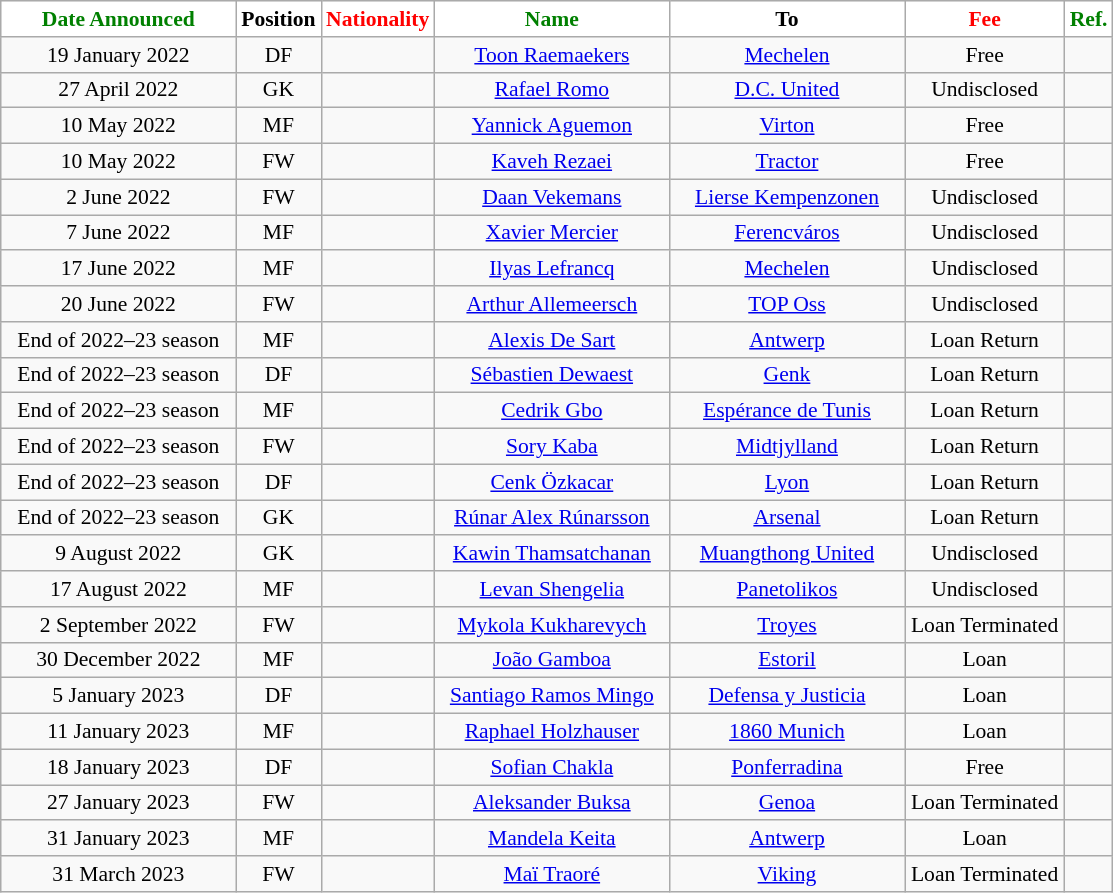<table class="wikitable" style="text-align:center; font-size:90%">
<tr>
<th style="background:#FFFFFF; color:green; width:150px;">Date Announced</th>
<th style="background:#FFFFFF; color:black; width:50px;">Position</th>
<th style="background:#FFFFFF; color:red; width:50px;">Nationality</th>
<th style="background:#FFFFFF; color:green; width:150px;">Name</th>
<th style="background:#FFFFFF; color:black; width:150px;">To</th>
<th style="background:#FFFFFF; color:red; width:100px;">Fee</th>
<th style="background:#FFFFFF; color:green; width:25px;">Ref.</th>
</tr>
<tr>
<td>19 January 2022</td>
<td>DF</td>
<td></td>
<td><a href='#'>Toon Raemaekers</a></td>
<td> <a href='#'>Mechelen</a></td>
<td>Free</td>
<td></td>
</tr>
<tr>
<td>27 April 2022</td>
<td>GK</td>
<td></td>
<td><a href='#'>Rafael Romo</a></td>
<td> <a href='#'>D.C. United</a></td>
<td>Undisclosed</td>
<td></td>
</tr>
<tr>
<td>10 May 2022</td>
<td>MF</td>
<td></td>
<td><a href='#'>Yannick Aguemon</a></td>
<td> <a href='#'>Virton</a></td>
<td>Free</td>
<td></td>
</tr>
<tr>
<td>10 May 2022</td>
<td>FW</td>
<td></td>
<td><a href='#'>Kaveh Rezaei</a></td>
<td> <a href='#'>Tractor</a></td>
<td>Free</td>
<td></td>
</tr>
<tr>
<td>2 June 2022</td>
<td>FW</td>
<td></td>
<td><a href='#'>Daan Vekemans</a></td>
<td> <a href='#'>Lierse Kempenzonen</a></td>
<td>Undisclosed</td>
<td></td>
</tr>
<tr>
<td>7 June 2022</td>
<td>MF</td>
<td></td>
<td><a href='#'>Xavier Mercier</a></td>
<td> <a href='#'>Ferencváros</a></td>
<td>Undisclosed</td>
<td></td>
</tr>
<tr>
<td>17 June 2022</td>
<td>MF</td>
<td></td>
<td><a href='#'>Ilyas Lefrancq</a></td>
<td> <a href='#'>Mechelen</a></td>
<td>Undisclosed</td>
<td></td>
</tr>
<tr>
<td>20 June 2022</td>
<td>FW</td>
<td></td>
<td><a href='#'>Arthur Allemeersch</a></td>
<td> <a href='#'>TOP Oss</a></td>
<td>Undisclosed</td>
<td></td>
</tr>
<tr>
<td>End of 2022–23 season</td>
<td>MF</td>
<td></td>
<td><a href='#'>Alexis De Sart</a></td>
<td> <a href='#'>Antwerp</a></td>
<td>Loan Return</td>
<td></td>
</tr>
<tr>
<td>End of 2022–23 season</td>
<td>DF</td>
<td></td>
<td><a href='#'>Sébastien Dewaest</a></td>
<td> <a href='#'>Genk</a></td>
<td>Loan Return</td>
<td></td>
</tr>
<tr>
<td>End of 2022–23 season</td>
<td>MF</td>
<td></td>
<td><a href='#'>Cedrik Gbo</a></td>
<td> <a href='#'>Espérance de Tunis</a></td>
<td>Loan Return</td>
<td></td>
</tr>
<tr>
<td>End of 2022–23 season</td>
<td>FW</td>
<td></td>
<td><a href='#'>Sory Kaba</a></td>
<td> <a href='#'>Midtjylland</a></td>
<td>Loan Return</td>
<td></td>
</tr>
<tr>
<td>End of 2022–23 season</td>
<td>DF</td>
<td></td>
<td><a href='#'>Cenk Özkacar</a></td>
<td> <a href='#'>Lyon</a></td>
<td>Loan Return</td>
<td></td>
</tr>
<tr>
<td>End of 2022–23 season</td>
<td>GK</td>
<td></td>
<td><a href='#'>Rúnar Alex Rúnarsson</a></td>
<td> <a href='#'>Arsenal</a></td>
<td>Loan Return</td>
<td></td>
</tr>
<tr>
<td>9 August 2022</td>
<td>GK</td>
<td></td>
<td><a href='#'>Kawin Thamsatchanan</a></td>
<td> <a href='#'>Muangthong United</a></td>
<td>Undisclosed</td>
<td></td>
</tr>
<tr>
<td>17 August 2022</td>
<td>MF</td>
<td></td>
<td><a href='#'>Levan Shengelia</a></td>
<td> <a href='#'>Panetolikos</a></td>
<td>Undisclosed</td>
<td></td>
</tr>
<tr>
<td>2 September 2022</td>
<td>FW</td>
<td></td>
<td><a href='#'>Mykola Kukharevych</a></td>
<td> <a href='#'>Troyes</a></td>
<td>Loan Terminated</td>
<td></td>
</tr>
<tr>
<td>30 December 2022</td>
<td>MF</td>
<td></td>
<td><a href='#'>João Gamboa</a></td>
<td> <a href='#'>Estoril</a></td>
<td>Loan</td>
<td></td>
</tr>
<tr>
<td>5 January 2023</td>
<td>DF</td>
<td></td>
<td><a href='#'>Santiago Ramos Mingo</a></td>
<td> <a href='#'>Defensa y Justicia</a></td>
<td>Loan</td>
<td></td>
</tr>
<tr>
<td>11 January 2023</td>
<td>MF</td>
<td></td>
<td><a href='#'>Raphael Holzhauser</a></td>
<td> <a href='#'>1860 Munich</a></td>
<td>Loan</td>
<td></td>
</tr>
<tr>
<td>18 January 2023</td>
<td>DF</td>
<td></td>
<td><a href='#'>Sofian Chakla</a></td>
<td> <a href='#'>Ponferradina</a></td>
<td>Free</td>
<td></td>
</tr>
<tr>
<td>27 January 2023</td>
<td>FW</td>
<td></td>
<td><a href='#'>Aleksander Buksa</a></td>
<td> <a href='#'>Genoa</a></td>
<td>Loan Terminated</td>
<td></td>
</tr>
<tr>
<td>31 January 2023</td>
<td>MF</td>
<td></td>
<td><a href='#'>Mandela Keita</a></td>
<td> <a href='#'>Antwerp</a></td>
<td>Loan</td>
<td></td>
</tr>
<tr>
<td>31 March 2023</td>
<td>FW</td>
<td></td>
<td><a href='#'>Maï Traoré</a></td>
<td> <a href='#'>Viking</a></td>
<td>Loan Terminated</td>
<td></td>
</tr>
</table>
